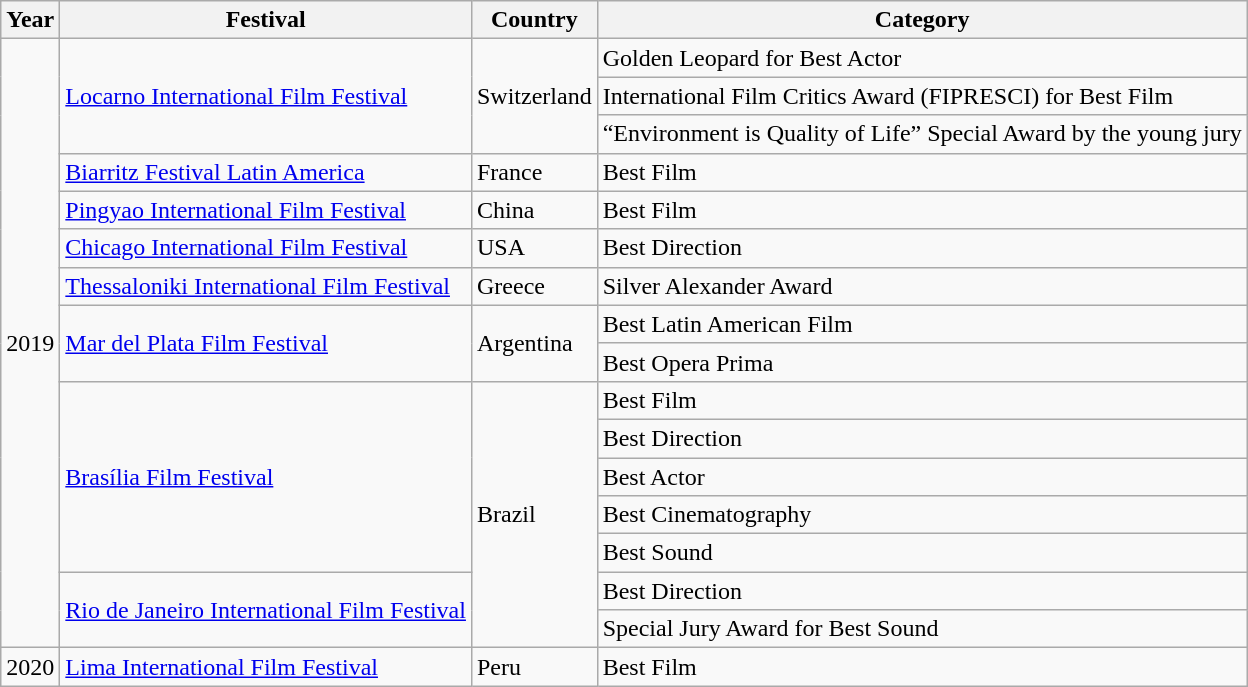<table class="wikitable">
<tr>
<th>Year</th>
<th>Festival</th>
<th>Country</th>
<th>Category</th>
</tr>
<tr>
<td rowspan=16>2019</td>
<td rowspan=3><a href='#'>Locarno International Film Festival</a></td>
<td rowspan=3>Switzerland</td>
<td>Golden Leopard for Best Actor</td>
</tr>
<tr>
<td>International Film Critics Award (FIPRESCI) for Best Film</td>
</tr>
<tr>
<td>“Environment is Quality of Life” Special Award by the young jury</td>
</tr>
<tr>
<td><a href='#'>Biarritz Festival Latin America</a></td>
<td>France</td>
<td>Best Film</td>
</tr>
<tr>
<td><a href='#'>Pingyao International Film Festival</a></td>
<td>China</td>
<td>Best Film</td>
</tr>
<tr>
<td><a href='#'>Chicago International Film Festival</a></td>
<td>USA</td>
<td>Best Direction</td>
</tr>
<tr>
<td><a href='#'>Thessaloniki International Film Festival</a></td>
<td>Greece</td>
<td>Silver Alexander Award</td>
</tr>
<tr>
<td rowspan=2><a href='#'>Mar del Plata Film Festival</a></td>
<td rowspan=2>Argentina</td>
<td>Best Latin American Film</td>
</tr>
<tr>
<td>Best Opera Prima</td>
</tr>
<tr>
<td rowspan=5><a href='#'>Brasília Film Festival</a></td>
<td rowspan=7>Brazil</td>
<td>Best Film</td>
</tr>
<tr>
<td>Best Direction</td>
</tr>
<tr>
<td>Best Actor</td>
</tr>
<tr>
<td>Best Cinematography</td>
</tr>
<tr>
<td>Best Sound</td>
</tr>
<tr>
<td rowspan=2><a href='#'>Rio de Janeiro International Film Festival</a></td>
<td>Best Direction</td>
</tr>
<tr>
<td>Special Jury Award for Best Sound</td>
</tr>
<tr>
<td>2020</td>
<td><a href='#'>Lima International Film Festival</a></td>
<td>Peru</td>
<td>Best Film</td>
</tr>
</table>
